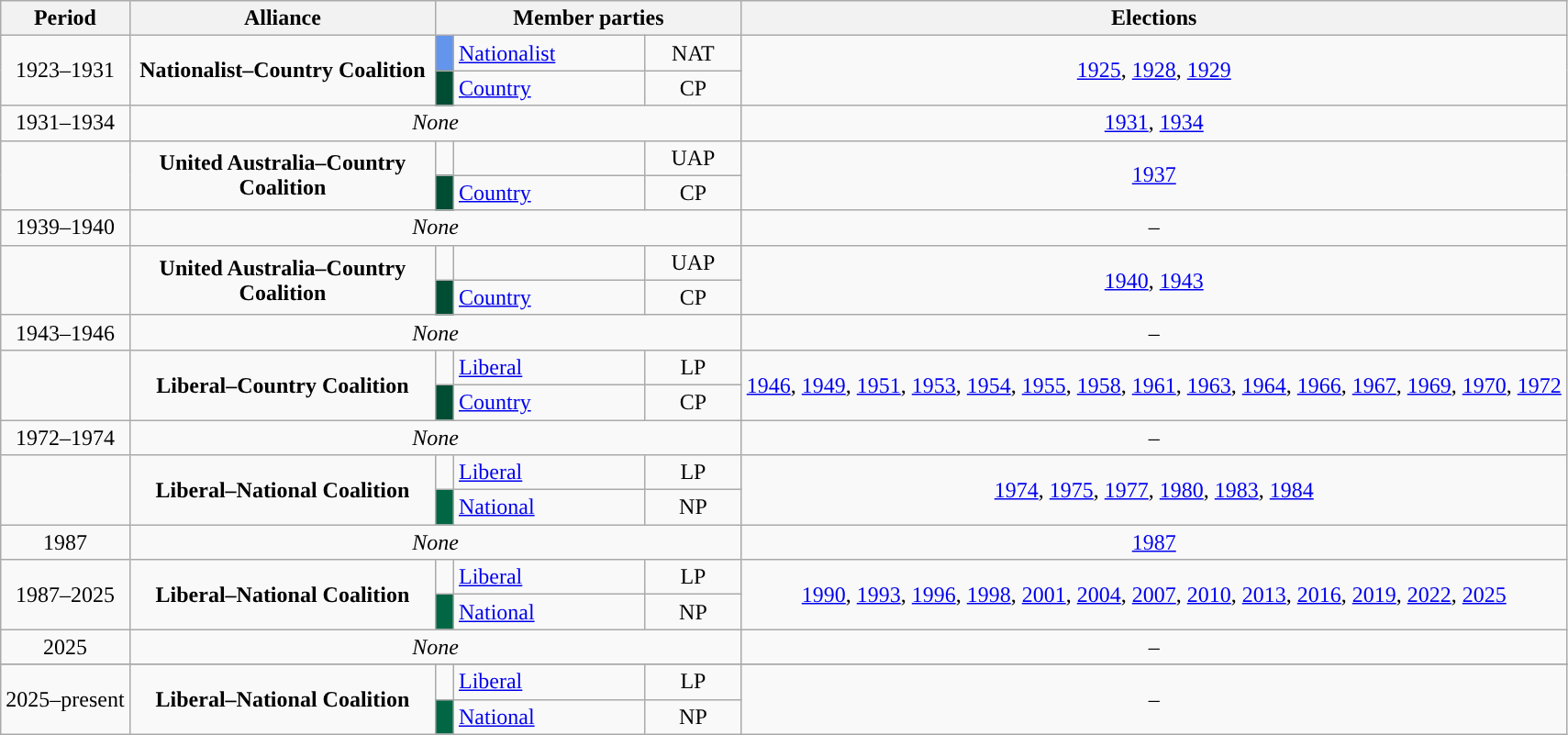<table class="wikitable">
<tr>
<th scope="col">Period</th>
<th scope="col" width=215px>Alliance</th>
<th colspan="3" scope="col" width=215px>Member parties</th>
<th scope="col">Elections</th>
</tr>
<tr>
<td rowspan=2 scope="row" align=center>1923–1931</td>
<td rowspan=2 scope="row" align=center><strong>Nationalist–Country Coalition</strong></td>
<td style="background-color:#6495ED"></td>
<td><a href='#'>Nationalist</a></td>
<td align=center>NAT</td>
<td rowspan=2 align=center><a href='#'>1925</a>, <a href='#'>1928</a>, <a href='#'>1929</a></td>
</tr>
<tr>
<td style="background-color:#004D33"></td>
<td><a href='#'>Country</a></td>
<td align=center>CP</td>
</tr>
<tr>
<td align=center>1931–1934</td>
<td colspan=4 align=center><em>None</em></td>
<td align=center><a href='#'>1931</a>, <a href='#'>1934</a></td>
</tr>
<tr>
<td rowspan=2 scope="row" align=center></td>
<td rowspan=2 scope="row" align=center><strong>United Australia–Country Coalition</strong></td>
<td style="background-color:"></td>
<td></td>
<td align=center>UAP</td>
<td rowspan=2 align=center><a href='#'>1937</a></td>
</tr>
<tr>
<td style="background-color:#004D33"></td>
<td><a href='#'>Country</a></td>
<td align=center>CP</td>
</tr>
<tr>
<td align=center>1939–1940</td>
<td colspan=4 align=center><em>None</em></td>
<td align=center>–</td>
</tr>
<tr>
<td rowspan=2 scope="row" align=center></td>
<td rowspan=2 scope="row" align=center><strong>United Australia–Country Coalition</strong></td>
<td style="background-color:"></td>
<td></td>
<td align=center>UAP</td>
<td rowspan=2 align=center><a href='#'>1940</a>, <a href='#'>1943</a></td>
</tr>
<tr>
<td style="background-color:#004D33"></td>
<td><a href='#'>Country</a></td>
<td align=center>CP</td>
</tr>
<tr>
<td align=center>1943–1946</td>
<td colspan=4 align=center><em>None</em></td>
<td align=center>–</td>
</tr>
<tr>
<td rowspan=2 scope="row" align=center></td>
<td rowspan=2 scope="row" align=center><strong>Liberal–Country Coalition</strong></td>
<td style="background-color:"></td>
<td><a href='#'>Liberal</a></td>
<td align=center>LP</td>
<td rowspan=2 align=center><a href='#'>1946</a>, <a href='#'>1949</a>, <a href='#'>1951</a>, <a href='#'>1953</a>, <a href='#'>1954</a>, <a href='#'>1955</a>, <a href='#'>1958</a>, <a href='#'>1961</a>, <a href='#'>1963</a>, <a href='#'>1964</a>, <a href='#'>1966</a>, <a href='#'>1967</a>, <a href='#'>1969</a>, <a href='#'>1970</a>, <a href='#'>1972</a></td>
</tr>
<tr>
<td style="background-color:#004D33"></td>
<td><a href='#'>Country</a></td>
<td align=center>CP</td>
</tr>
<tr>
<td align=center>1972–1974</td>
<td colspan=4 align=center><em>None</em></td>
<td align=center>–</td>
</tr>
<tr>
<td rowspan=2 scope="row" align=center></td>
<td rowspan=2 scope="row" align=center><strong>Liberal–National Coalition</strong></td>
<td style="background-color:"></td>
<td><a href='#'>Liberal</a></td>
<td align=center>LP</td>
<td rowspan=2 align=center><a href='#'>1974</a>, <a href='#'>1975</a>, <a href='#'>1977</a>, <a href='#'>1980</a>, <a href='#'>1983</a>, <a href='#'>1984</a></td>
</tr>
<tr>
<td style="background-color:#006644"></td>
<td><a href='#'>National</a></td>
<td align=center>NP</td>
</tr>
<tr>
<td align=center>1987</td>
<td colspan=4 align=center><em>None</em></td>
<td align=center><a href='#'>1987</a></td>
</tr>
<tr>
<td rowspan=2 scope="row" align=center>1987–2025</td>
<td rowspan=2 scope="row" align=center><strong>Liberal–National Coalition</strong></td>
<td style="background-color:"></td>
<td><a href='#'>Liberal</a></td>
<td align=center>LP</td>
<td rowspan=2 align=center><a href='#'>1990</a>, <a href='#'>1993</a>, <a href='#'>1996</a>, <a href='#'>1998</a>, <a href='#'>2001</a>, <a href='#'>2004</a>, <a href='#'>2007</a>, <a href='#'>2010</a>, <a href='#'>2013</a>, <a href='#'>2016</a>, <a href='#'>2019</a>, <a href='#'>2022</a>, <a href='#'>2025</a></td>
</tr>
<tr>
<td style="background-color:#006644"></td>
<td><a href='#'>National</a></td>
<td align=center>NP</td>
</tr>
<tr>
<td align=center>2025</td>
<td colspan=4 align=center><em>None</em></td>
<td align=center>–</td>
</tr>
<tr>
</tr>
<tr>
<td rowspan=2 scope="row" align=center>2025–present</td>
<td rowspan=2 scope="row" align=center><strong>Liberal–National Coalition</strong></td>
<td style="background-color:"></td>
<td><a href='#'>Liberal</a></td>
<td align=center>LP</td>
<td rowspan=2 align=center>–</td>
</tr>
<tr>
<td style="background-color:#006644"></td>
<td><a href='#'>National</a></td>
<td align=center>NP</td>
</tr>
</table>
